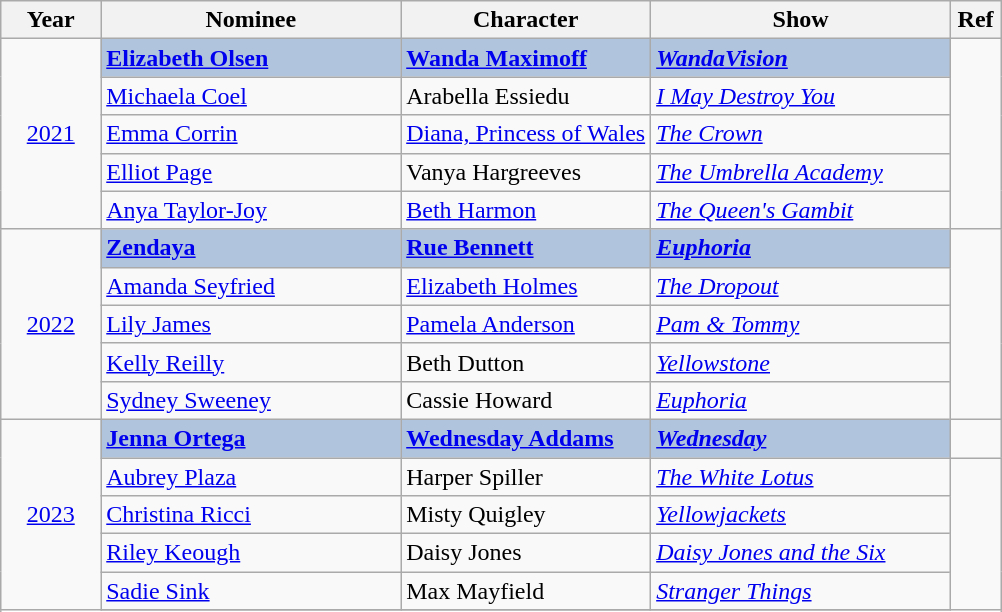<table class="wikitable">
<tr>
<th width="10%">Year</th>
<th width="30%">Nominee</th>
<th width="25%">Character</th>
<th width="30%">Show</th>
<th width="5%">Ref</th>
</tr>
<tr>
<td rowspan="5" align="center"><a href='#'>2021</a></td>
<td style="background:#B0C4DE;"><strong><a href='#'>Elizabeth Olsen</a></strong></td>
<td style="background:#B0C4DE;"><strong><a href='#'>Wanda Maximoff</a></strong></td>
<td style="background:#B0C4DE;"><strong><em><a href='#'>WandaVision</a></em></strong></td>
<td rowspan="5" align="center"></td>
</tr>
<tr>
<td><a href='#'>Michaela Coel</a></td>
<td>Arabella Essiedu</td>
<td><em><a href='#'>I May Destroy You</a></em></td>
</tr>
<tr>
<td><a href='#'>Emma Corrin</a></td>
<td><a href='#'>Diana, Princess of Wales</a></td>
<td><em><a href='#'>The Crown</a></em></td>
</tr>
<tr>
<td><a href='#'>Elliot Page</a></td>
<td>Vanya Hargreeves</td>
<td><em><a href='#'>The Umbrella Academy</a></em></td>
</tr>
<tr>
<td><a href='#'>Anya Taylor-Joy</a></td>
<td><a href='#'>Beth Harmon</a></td>
<td><em><a href='#'>The Queen's Gambit</a></em></td>
</tr>
<tr>
<td rowspan="5" align="center"><a href='#'>2022</a></td>
<td style="background:#B0C4DE;"><strong><a href='#'>Zendaya</a></strong></td>
<td style="background:#B0C4DE;"><strong><a href='#'>Rue Bennett</a></strong></td>
<td style="background:#B0C4DE;"><strong><em><a href='#'>Euphoria</a></em></strong></td>
<td rowspan="5" align="center"></td>
</tr>
<tr>
<td><a href='#'>Amanda Seyfried</a></td>
<td><a href='#'>Elizabeth Holmes</a></td>
<td><em><a href='#'>The Dropout</a></em></td>
</tr>
<tr>
<td><a href='#'>Lily James</a></td>
<td><a href='#'>Pamela Anderson</a></td>
<td><em><a href='#'>Pam & Tommy</a></em></td>
</tr>
<tr>
<td><a href='#'>Kelly Reilly</a></td>
<td>Beth Dutton</td>
<td><em><a href='#'>Yellowstone</a></em></td>
</tr>
<tr>
<td><a href='#'>Sydney Sweeney</a></td>
<td>Cassie Howard</td>
<td><em><a href='#'>Euphoria</a></em></td>
</tr>
<tr>
<td rowspan="6" align="center"><a href='#'>2023</a></td>
<td style="background:#B0C4DE;"><strong><a href='#'>Jenna Ortega</a></strong></td>
<td style="background:#B0C4DE;"><strong><a href='#'>Wednesday Addams</a></strong></td>
<td style="background:#B0C4DE;"><strong><em><a href='#'>Wednesday</a></em></strong></td>
</tr>
<tr>
<td><a href='#'>Aubrey Plaza</a></td>
<td>Harper Spiller</td>
<td><em><a href='#'>The White Lotus</a></em></td>
<td rowspan="5" align="center"></td>
</tr>
<tr>
<td><a href='#'>Christina Ricci</a></td>
<td>Misty Quigley</td>
<td><em><a href='#'>Yellowjackets</a></em></td>
</tr>
<tr>
<td><a href='#'>Riley Keough</a></td>
<td>Daisy Jones</td>
<td><em><a href='#'>Daisy Jones and the Six</a></em></td>
</tr>
<tr>
<td><a href='#'>Sadie Sink</a></td>
<td>Max Mayfield</td>
<td><em><a href='#'>Stranger Things</a></em></td>
</tr>
<tr>
</tr>
</table>
